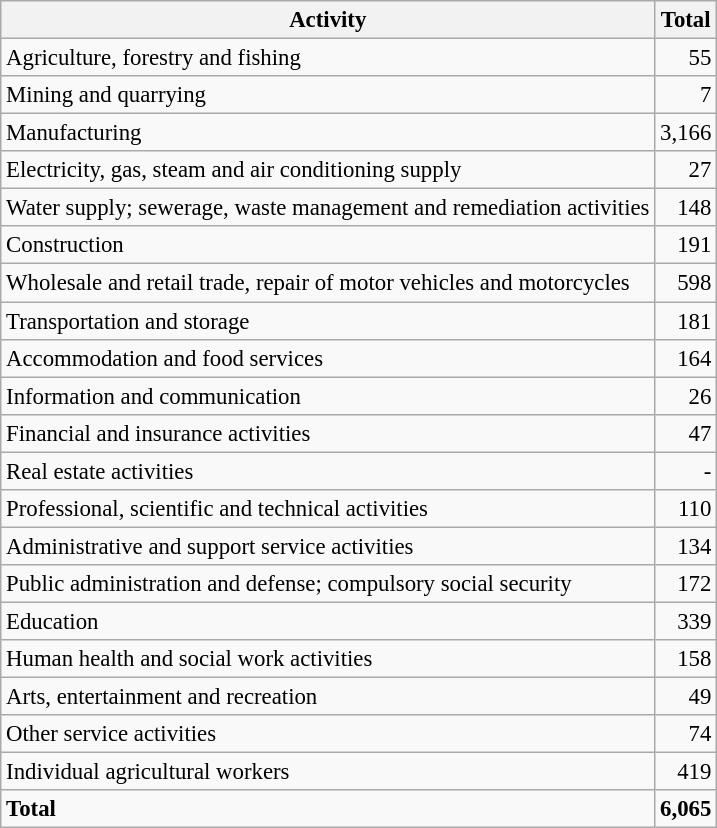<table class="wikitable sortable" style="font-size:95%;">
<tr>
<th>Activity</th>
<th>Total</th>
</tr>
<tr>
<td>Agriculture, forestry and fishing</td>
<td align="right">55</td>
</tr>
<tr>
<td>Mining and quarrying</td>
<td align="right">7</td>
</tr>
<tr>
<td>Manufacturing</td>
<td align="right">3,166</td>
</tr>
<tr>
<td>Electricity, gas, steam and air conditioning supply</td>
<td align="right">27</td>
</tr>
<tr>
<td>Water supply; sewerage, waste management and remediation activities</td>
<td align="right">148</td>
</tr>
<tr>
<td>Construction</td>
<td align="right">191</td>
</tr>
<tr>
<td>Wholesale and retail trade, repair of motor vehicles and motorcycles</td>
<td align="right">598</td>
</tr>
<tr>
<td>Transportation and storage</td>
<td align="right">181</td>
</tr>
<tr>
<td>Accommodation and food services</td>
<td align="right">164</td>
</tr>
<tr>
<td>Information and communication</td>
<td align="right">26</td>
</tr>
<tr>
<td>Financial and insurance activities</td>
<td align="right">47</td>
</tr>
<tr>
<td>Real estate activities</td>
<td align="right">-</td>
</tr>
<tr>
<td>Professional, scientific and technical activities</td>
<td align="right">110</td>
</tr>
<tr>
<td>Administrative and support service activities</td>
<td align="right">134</td>
</tr>
<tr>
<td>Public administration and defense; compulsory social security</td>
<td align="right">172</td>
</tr>
<tr>
<td>Education</td>
<td align="right">339</td>
</tr>
<tr>
<td>Human health and social work activities</td>
<td align="right">158</td>
</tr>
<tr>
<td>Arts, entertainment and recreation</td>
<td align="right">49</td>
</tr>
<tr>
<td>Other service activities</td>
<td align="right">74</td>
</tr>
<tr>
<td>Individual agricultural workers</td>
<td align="right">419</td>
</tr>
<tr class="sortbottom">
<td><strong>Total</strong></td>
<td align="right"><strong>6,065</strong></td>
</tr>
</table>
